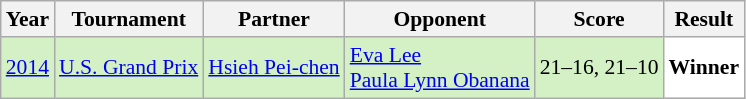<table class="sortable wikitable" style="font-size: 90%;">
<tr>
<th>Year</th>
<th>Tournament</th>
<th>Partner</th>
<th>Opponent</th>
<th>Score</th>
<th>Result</th>
</tr>
<tr style="background:#D4F1C5">
<td align="center"><a href='#'>2014</a></td>
<td align="left"><a href='#'>U.S. Grand Prix</a></td>
<td align="left"> <a href='#'>Hsieh Pei-chen</a></td>
<td align="left"> <a href='#'>Eva Lee</a><br> <a href='#'>Paula Lynn Obanana</a></td>
<td align="left">21–16, 21–10</td>
<td style="text-align:left; background:white"> <strong>Winner</strong></td>
</tr>
</table>
